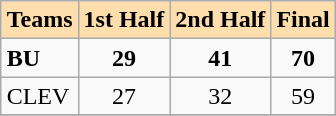<table class="wikitable" align=right>
<tr bgcolor=#ffdead align=center>
<td><strong>Teams</strong></td>
<td><strong>1st Half</strong></td>
<td><strong>2nd Half</strong></td>
<td><strong>Final</strong></td>
</tr>
<tr>
<td><strong>BU</strong></td>
<td align=center><strong>29</strong></td>
<td align=center><strong>41</strong></td>
<td align=center><strong>70</strong></td>
</tr>
<tr>
<td>CLEV</td>
<td align=center>27</td>
<td align=center>32</td>
<td align=center>59</td>
</tr>
<tr>
</tr>
</table>
